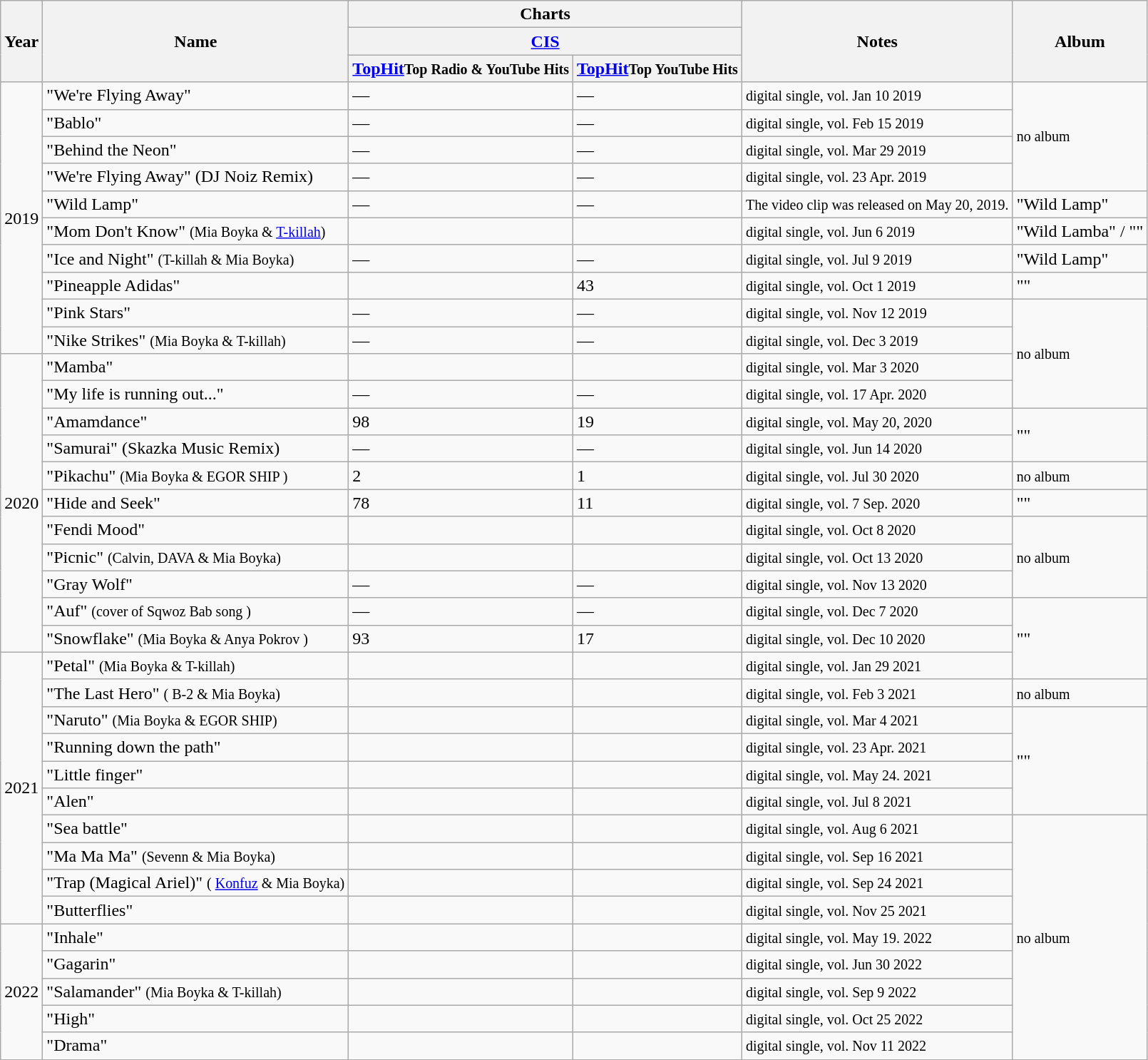<table class="wikitable">
<tr>
<th rowspan="3">Year</th>
<th rowspan="3">Name</th>
<th colspan="2">Charts</th>
<th rowspan="3">Notes</th>
<th rowspan="3">Album</th>
</tr>
<tr>
<th colspan="2"><a href='#'>CIS</a></th>
</tr>
<tr>
<th><a href='#'>TopHit</a><small>Top Radio & YouTube Hits</small></th>
<th><a href='#'>TopHit</a><small>Top YouTube Hits</small></th>
</tr>
<tr>
<td rowspan="10">2019</td>
<td>"We're Flying Away"</td>
<td>—</td>
<td>—</td>
<td><small>digital single, vol. Jan 10 2019</small></td>
<td rowspan="4"><small>no album</small></td>
</tr>
<tr>
<td>"Bablo"</td>
<td>—</td>
<td>—</td>
<td><small>digital single, vol. Feb 15 2019</small></td>
</tr>
<tr>
<td>"Behind the Neon"</td>
<td>—</td>
<td>—</td>
<td><small>digital single, vol. Mar 29 2019</small></td>
</tr>
<tr>
<td>"We're Flying Away" (DJ Noiz Remix)</td>
<td>—</td>
<td>—</td>
<td><small>digital single, vol. 23 Apr. 2019</small></td>
</tr>
<tr>
<td>"Wild Lamp"</td>
<td>—</td>
<td>—</td>
<td><small>The video clip was released on May 20, 2019.</small></td>
<td>"Wild Lamp"</td>
</tr>
<tr>
<td>"Mom Don't Know" <small>(Mia Boyka & <a href='#'>T-killah</a>)</small></td>
<td></td>
<td></td>
<td><small>digital single, vol. Jun 6 2019</small></td>
<td>"Wild Lamba" / ""</td>
</tr>
<tr>
<td>"Ice and Night" <small>(T-killah & Mia Boyka)</small></td>
<td>—</td>
<td>—</td>
<td><small>digital single, vol. Jul 9 2019</small></td>
<td>"Wild Lamp"</td>
</tr>
<tr>
<td>"Pineapple Adidas"</td>
<td></td>
<td>43</td>
<td><small>digital single, vol. Oct 1 2019</small></td>
<td>""</td>
</tr>
<tr>
<td>"Pink Stars"</td>
<td>—</td>
<td>—</td>
<td><small>digital single, vol. Nov 12 2019</small></td>
<td rowspan="4"><small>no album</small></td>
</tr>
<tr>
<td>"Nike Strikes" <small>(Mia Boyka & T-killah)</small></td>
<td>—</td>
<td>—</td>
<td><small>digital single, vol. Dec 3 2019</small></td>
</tr>
<tr>
<td rowspan="11">2020</td>
<td>"Mamba"</td>
<td></td>
<td></td>
<td><small>digital single, vol. Mar 3 2020</small></td>
</tr>
<tr>
<td>"My life is running out..."</td>
<td>—</td>
<td>—</td>
<td><small>digital single, vol. 17 Apr. 2020</small></td>
</tr>
<tr>
<td>"Amamdance"</td>
<td>98</td>
<td>19</td>
<td><small>digital single, vol. May 20, 2020</small></td>
<td rowspan="2">""</td>
</tr>
<tr>
<td>"Samurai" (Skazka Music Remix)</td>
<td>—</td>
<td>—</td>
<td><small>digital single, vol. Jun 14 2020</small></td>
</tr>
<tr>
<td>"Pikachu" <small>(Mia Boyka & EGOR SHIP )</small></td>
<td>2</td>
<td>1</td>
<td><small>digital single, vol. Jul 30 2020</small></td>
<td><small>no album</small></td>
</tr>
<tr>
<td>"Hide and Seek"</td>
<td>78</td>
<td>11</td>
<td><small>digital single, vol. 7 Sep. 2020</small></td>
<td>""</td>
</tr>
<tr>
<td>"Fendi Mood"</td>
<td></td>
<td></td>
<td><small>digital single, vol. Oct 8 2020</small></td>
<td rowspan="3"><small>no album</small></td>
</tr>
<tr>
<td>"Picnic" <small>(Calvin, DAVA & Mia Boyka)</small></td>
<td></td>
<td></td>
<td><small>digital single, vol. Oct 13 2020</small></td>
</tr>
<tr>
<td>"Gray Wolf"</td>
<td>—</td>
<td>—</td>
<td><small>digital single, vol. Nov 13 2020</small></td>
</tr>
<tr>
<td>"Auf" <small>(cover of Sqwoz Bab song )</small></td>
<td>—</td>
<td>—</td>
<td><small>digital single, vol. Dec 7 2020</small></td>
<td rowspan="3">""</td>
</tr>
<tr>
<td>"Snowflake" <small>(Mia Boyka & Anya Pokrov )</small></td>
<td>93</td>
<td>17</td>
<td><small>digital single, vol. Dec 10 2020</small></td>
</tr>
<tr>
<td rowspan="10">2021</td>
<td>"Petal" <small>(Mia Boyka & T-killah)</small></td>
<td></td>
<td></td>
<td><small>digital single, vol. Jan 29 2021</small></td>
</tr>
<tr>
<td>"The Last Hero" <small>( B-2 & Mia Boyka)</small></td>
<td></td>
<td></td>
<td><small>digital single, vol. Feb 3 2021</small></td>
<td><small>no album</small></td>
</tr>
<tr>
<td>"Naruto" <small>(Mia Boyka & EGOR SHIP)</small></td>
<td></td>
<td></td>
<td><small>digital single, vol. Mar 4 2021</small></td>
<td rowspan="4">""</td>
</tr>
<tr>
<td>"Running down the path"</td>
<td></td>
<td></td>
<td><small>digital single, vol. 23 Apr. 2021</small></td>
</tr>
<tr>
<td>"Little finger"</td>
<td></td>
<td></td>
<td><small>digital single, vol. May 24. 2021</small></td>
</tr>
<tr>
<td>"Alen"</td>
<td></td>
<td></td>
<td><small>digital single, vol. Jul 8 2021</small></td>
</tr>
<tr>
<td>"Sea battle"</td>
<td></td>
<td></td>
<td><small>digital single, vol. Aug 6 2021</small></td>
<td rowspan="9"><small>no album</small></td>
</tr>
<tr>
<td>"Ma Ma Ma" <small>(Sevenn & Mia Boyka)</small></td>
<td></td>
<td></td>
<td><small>digital single, vol. Sep 16 2021</small></td>
</tr>
<tr>
<td>"Trap (Magical Ariel)" <small>( <a href='#'>Konfuz</a> & Mia Boyka)</small></td>
<td></td>
<td></td>
<td><small>digital single, vol. Sep 24 2021</small></td>
</tr>
<tr>
<td>"Butterflies"</td>
<td></td>
<td></td>
<td><small>digital single, vol. Nov 25 2021</small></td>
</tr>
<tr>
<td rowspan="5">2022</td>
<td>"Inhale"</td>
<td></td>
<td></td>
<td><small>digital single, vol. May 19. 2022</small></td>
</tr>
<tr>
<td>"Gagarin"</td>
<td></td>
<td></td>
<td><small>digital single, vol. Jun 30 2022</small></td>
</tr>
<tr>
<td>"Salamander" <small>(Mia Boyka & T-killah)</small></td>
<td></td>
<td></td>
<td><small>digital single, vol. Sep 9 2022</small></td>
</tr>
<tr>
<td>"High"</td>
<td></td>
<td></td>
<td><small>digital single, vol. Oct 25 2022</small></td>
</tr>
<tr>
<td>"Drama"</td>
<td></td>
<td></td>
<td><small>digital single, vol. Nov 11 2022</small></td>
</tr>
</table>
